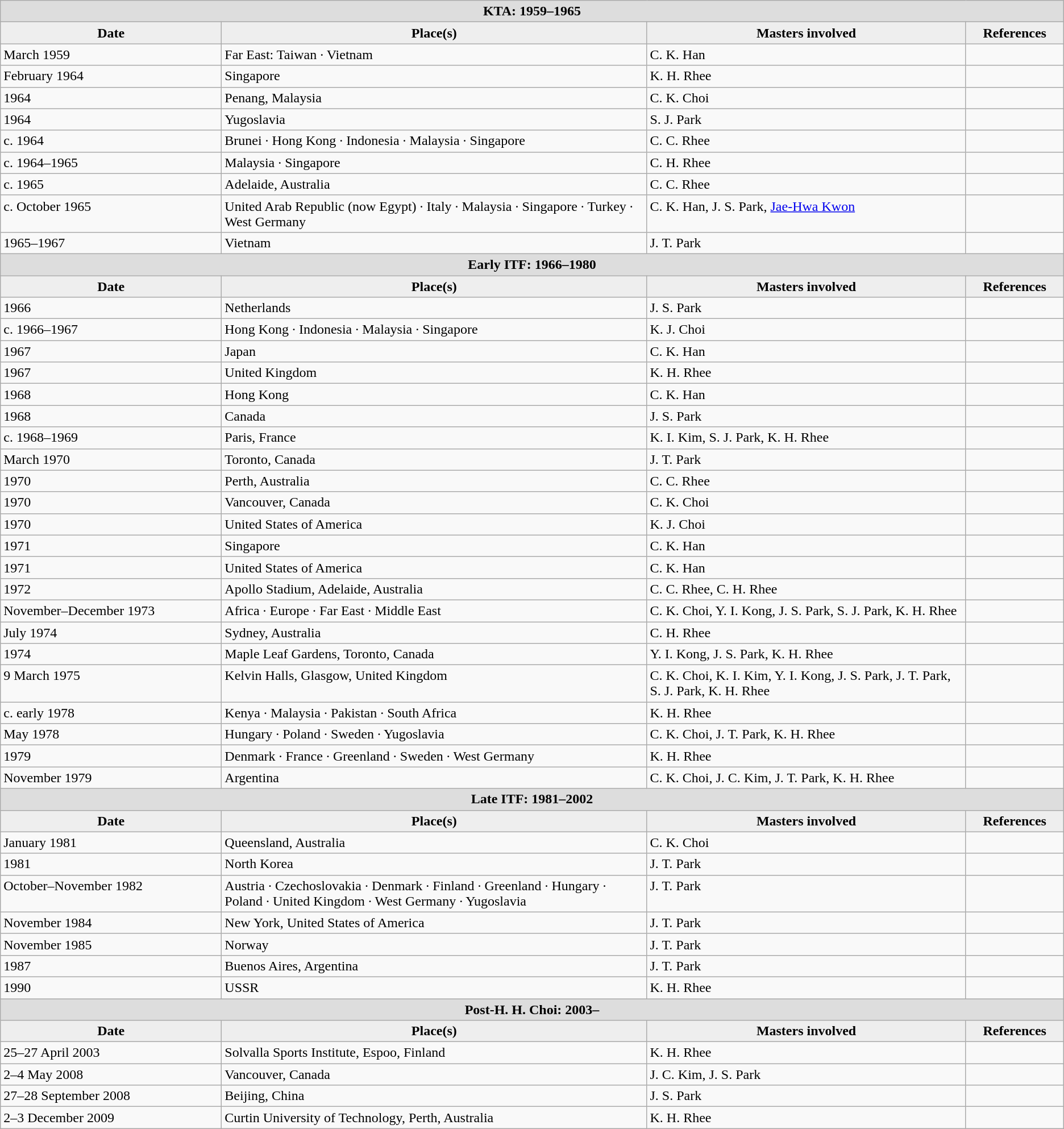<table class="wikitable">
<tr valign="top">
<th colspan="4" style="background:#DDDDDD;">KTA: 1959–1965</th>
</tr>
<tr valign="top">
<th style="background:#EEEEEE;">Date</th>
<th width="40%" style="background:#EEEEEE;">Place(s)</th>
<th width="30%" style="background:#EEEEEE;">Masters involved</th>
<th style="background:#EEEEEE;">References</th>
</tr>
<tr valign="top">
<td>March 1959</td>
<td>Far East: Taiwan · Vietnam</td>
<td>C. K. Han</td>
<td></td>
</tr>
<tr valign="top">
<td>February 1964</td>
<td>Singapore</td>
<td>K. H. Rhee</td>
<td></td>
</tr>
<tr valign="top">
<td>1964</td>
<td>Penang, Malaysia</td>
<td>C. K. Choi</td>
<td></td>
</tr>
<tr valign="top">
<td>1964</td>
<td>Yugoslavia</td>
<td>S. J. Park</td>
<td></td>
</tr>
<tr valign="top">
<td>c. 1964</td>
<td>Brunei · Hong Kong · Indonesia · Malaysia · Singapore</td>
<td>C. C. Rhee</td>
<td></td>
</tr>
<tr valign="top">
<td>c. 1964–1965</td>
<td>Malaysia · Singapore</td>
<td>C. H. Rhee</td>
<td></td>
</tr>
<tr valign="top">
<td>c. 1965</td>
<td>Adelaide, Australia</td>
<td>C. C. Rhee</td>
<td></td>
</tr>
<tr valign="top">
<td>c. October 1965</td>
<td>United Arab Republic (now Egypt) · Italy · Malaysia · Singapore · Turkey · West Germany</td>
<td>C. K. Han, J. S. Park, <a href='#'>Jae-Hwa Kwon</a></td>
<td></td>
</tr>
<tr valign="top">
<td>1965–1967</td>
<td>Vietnam</td>
<td>J. T. Park</td>
<td></td>
</tr>
<tr valign="top">
<th colspan="4" style="background:#DDDDDD;">Early ITF: 1966–1980</th>
</tr>
<tr valign="top">
<th style="background:#EEEEEE;">Date</th>
<th width="40%" style="background:#EEEEEE;">Place(s)</th>
<th width="30%" style="background:#EEEEEE;">Masters involved</th>
<th style="background:#EEEEEE;">References</th>
</tr>
<tr valign="top">
<td>1966</td>
<td>Netherlands</td>
<td>J. S. Park</td>
<td></td>
</tr>
<tr valign="top">
<td>c. 1966–1967</td>
<td>Hong Kong · Indonesia · Malaysia · Singapore</td>
<td>K. J. Choi</td>
<td></td>
</tr>
<tr valign="top">
<td>1967</td>
<td>Japan</td>
<td>C. K. Han</td>
<td></td>
</tr>
<tr valign="top">
<td>1967</td>
<td>United Kingdom</td>
<td>K. H. Rhee</td>
<td></td>
</tr>
<tr valign="top">
<td>1968</td>
<td>Hong Kong</td>
<td>C. K. Han</td>
<td></td>
</tr>
<tr valign="top">
<td>1968</td>
<td>Canada</td>
<td>J. S. Park</td>
<td></td>
</tr>
<tr valign="top">
<td>c. 1968–1969</td>
<td>Paris, France</td>
<td>K. I. Kim, S. J. Park, K. H. Rhee</td>
<td></td>
</tr>
<tr valign="top">
<td>March 1970</td>
<td>Toronto, Canada</td>
<td>J. T. Park</td>
<td></td>
</tr>
<tr valign="top">
<td>1970</td>
<td>Perth, Australia</td>
<td>C. C. Rhee</td>
<td></td>
</tr>
<tr valign="top">
<td>1970</td>
<td>Vancouver, Canada</td>
<td>C. K. Choi</td>
<td></td>
</tr>
<tr valign="top">
<td>1970</td>
<td>United States of America</td>
<td>K. J. Choi</td>
<td></td>
</tr>
<tr valign="top">
<td>1971</td>
<td>Singapore</td>
<td>C. K. Han</td>
<td></td>
</tr>
<tr valign="top">
<td>1971</td>
<td>United States of America</td>
<td>C. K. Han</td>
<td></td>
</tr>
<tr valign="top">
<td>1972</td>
<td>Apollo Stadium, Adelaide, Australia</td>
<td>C. C. Rhee, C. H. Rhee</td>
<td></td>
</tr>
<tr valign="top">
<td>November–December 1973</td>
<td>Africa · Europe · Far East · Middle East</td>
<td>C. K. Choi, Y. I. Kong, J. S. Park, S. J. Park, K. H. Rhee</td>
<td></td>
</tr>
<tr valign="top">
<td>July 1974</td>
<td>Sydney, Australia</td>
<td>C. H. Rhee</td>
<td></td>
</tr>
<tr valign="top">
<td>1974</td>
<td>Maple Leaf Gardens, Toronto, Canada</td>
<td>Y. I. Kong,  J. S. Park, K. H. Rhee</td>
<td></td>
</tr>
<tr valign="top">
<td>9 March 1975</td>
<td>Kelvin Halls, Glasgow, United Kingdom</td>
<td>C. K. Choi, K. I. Kim, Y. I. Kong,  J. S. Park, J. T. Park, S. J. Park, K. H. Rhee</td>
<td></td>
</tr>
<tr valign="top">
<td>c. early 1978</td>
<td>Kenya · Malaysia · Pakistan · South Africa</td>
<td>K. H. Rhee</td>
<td></td>
</tr>
<tr valign="top">
<td>May 1978</td>
<td>Hungary · Poland · Sweden · Yugoslavia</td>
<td>C. K. Choi, J. T. Park, K. H. Rhee</td>
<td></td>
</tr>
<tr valign="top">
<td>1979</td>
<td>Denmark · France · Greenland · Sweden · West Germany</td>
<td>K. H. Rhee</td>
<td></td>
</tr>
<tr valign="top">
<td>November 1979</td>
<td>Argentina</td>
<td>C. K. Choi, J. C. Kim, J. T. Park, K. H. Rhee</td>
<td></td>
</tr>
<tr valign="top">
<th colspan="4" style="background:#DDDDDD;">Late ITF: 1981–2002</th>
</tr>
<tr valign="top">
<th style="background:#EEEEEE;">Date</th>
<th width="40%" style="background:#EEEEEE;">Place(s)</th>
<th width="30%" style="background:#EEEEEE;">Masters involved</th>
<th style="background:#EEEEEE;">References</th>
</tr>
<tr valign="top">
<td>January 1981</td>
<td>Queensland, Australia</td>
<td>C. K. Choi</td>
<td></td>
</tr>
<tr valign="top">
<td>1981</td>
<td>North Korea</td>
<td>J. T. Park</td>
<td></td>
</tr>
<tr valign="top">
<td>October–November 1982</td>
<td>Austria · Czechoslovakia · Denmark · Finland · Greenland · Hungary · Poland · United Kingdom · West Germany · Yugoslavia</td>
<td>J. T. Park</td>
<td></td>
</tr>
<tr valign="top">
<td>November 1984</td>
<td>New York, United States of America</td>
<td>J. T. Park</td>
<td></td>
</tr>
<tr valign="top">
<td>November 1985</td>
<td>Norway</td>
<td>J. T. Park</td>
<td></td>
</tr>
<tr valign="top">
<td>1987</td>
<td>Buenos Aires, Argentina</td>
<td>J. T. Park</td>
<td></td>
</tr>
<tr valign="top">
<td>1990</td>
<td>USSR</td>
<td>K. H. Rhee</td>
<td></td>
</tr>
<tr valign="top">
<th colspan="4" style="background:#DDDDDD;">Post-H. H. Choi: 2003–</th>
</tr>
<tr valign="top">
<th style="background:#EEEEEE;">Date</th>
<th width="40%" style="background:#EEEEEE;">Place(s)</th>
<th width="30%" style="background:#EEEEEE;">Masters involved</th>
<th style="background:#EEEEEE;">References</th>
</tr>
<tr valign="top">
<td>25–27 April 2003</td>
<td>Solvalla Sports Institute, Espoo, Finland</td>
<td>K. H. Rhee</td>
<td></td>
</tr>
<tr valign="top">
<td>2–4 May 2008</td>
<td>Vancouver, Canada</td>
<td>J. C. Kim, J. S. Park</td>
<td></td>
</tr>
<tr valign="top">
<td>27–28 September 2008</td>
<td>Beijing, China</td>
<td>J. S. Park</td>
<td></td>
</tr>
<tr valign="top">
<td>2–3 December 2009</td>
<td>Curtin University of Technology, Perth, Australia</td>
<td>K. H. Rhee</td>
<td></td>
</tr>
</table>
